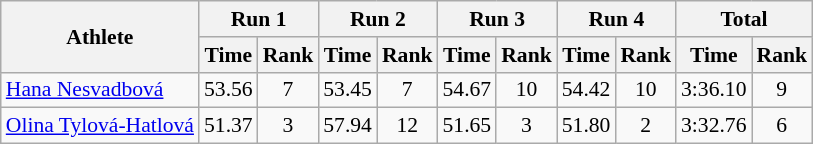<table class="wikitable" border="1" style="font-size:90%">
<tr>
<th rowspan="2">Athlete</th>
<th colspan="2">Run 1</th>
<th colspan="2">Run 2</th>
<th colspan="2">Run 3</th>
<th colspan="2">Run 4</th>
<th colspan="2">Total</th>
</tr>
<tr>
<th>Time</th>
<th>Rank</th>
<th>Time</th>
<th>Rank</th>
<th>Time</th>
<th>Rank</th>
<th>Time</th>
<th>Rank</th>
<th>Time</th>
<th>Rank</th>
</tr>
<tr>
<td><a href='#'>Hana Nesvadbová</a></td>
<td align="center">53.56</td>
<td align="center">7</td>
<td align="center">53.45</td>
<td align="center">7</td>
<td align="center">54.67</td>
<td align="center">10</td>
<td align="center">54.42</td>
<td align="center">10</td>
<td align="center">3:36.10</td>
<td align="center">9</td>
</tr>
<tr>
<td><a href='#'>Olina Tylová-Hatlová</a></td>
<td align="center">51.37</td>
<td align="center">3</td>
<td align="center">57.94</td>
<td align="center">12</td>
<td align="center">51.65</td>
<td align="center">3</td>
<td align="center">51.80</td>
<td align="center">2</td>
<td align="center">3:32.76</td>
<td align="center">6</td>
</tr>
</table>
